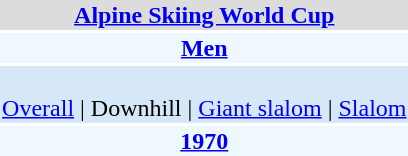<table align="right" class="toccolours" style="margin: 0 0 1em 1em;">
<tr>
<td colspan="2" align=center bgcolor=Gainsboro><strong><a href='#'>Alpine Skiing World Cup</a></strong></td>
</tr>
<tr>
<td colspan="2" align=center bgcolor=AliceBlue><strong><a href='#'>Men</a></strong></td>
</tr>
<tr>
<td colspan="2" align=center bgcolor=D6E8F8><br><a href='#'>Overall</a> | 
Downhill | 
<a href='#'>Giant slalom</a> | 
<a href='#'>Slalom</a></td>
</tr>
<tr>
<td colspan="2" align=center bgcolor=AliceBlue><strong><a href='#'>1970</a></strong></td>
</tr>
</table>
